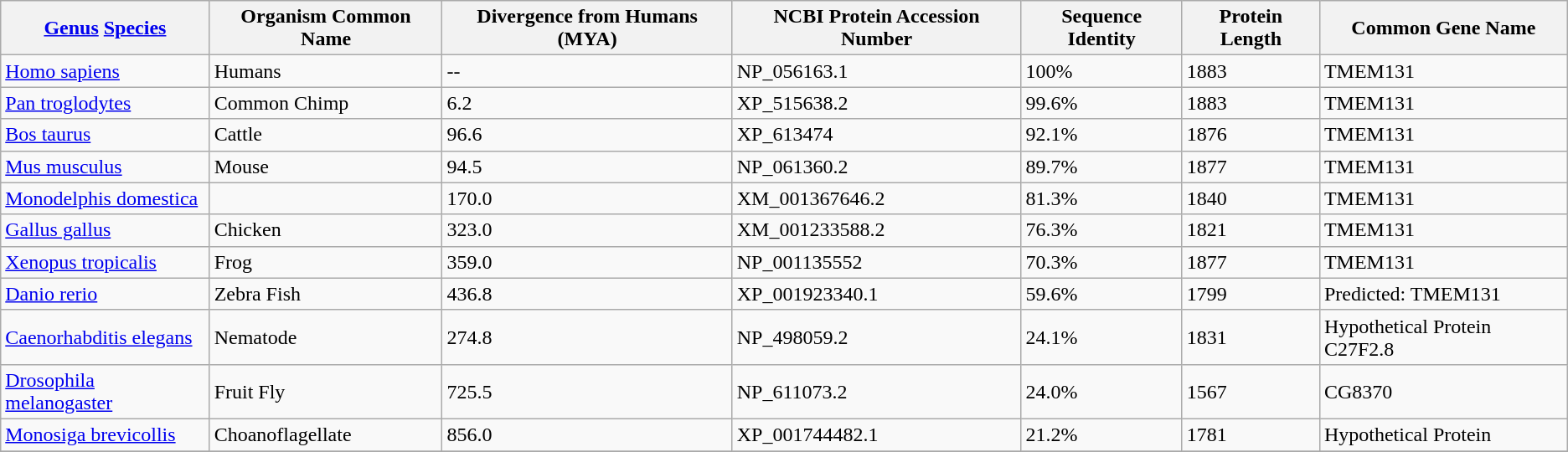<table class="wikitable sortable">
<tr>
<th><a href='#'>Genus</a> <a href='#'>Species</a></th>
<th>Organism Common Name</th>
<th>Divergence from Humans (MYA) </th>
<th>NCBI Protein Accession Number</th>
<th>Sequence Identity </th>
<th>Protein Length</th>
<th>Common Gene Name</th>
</tr>
<tr>
<td><a href='#'>Homo sapiens</a></td>
<td>Humans</td>
<td>--</td>
<td>NP_056163.1</td>
<td>100%</td>
<td>1883</td>
<td>TMEM131</td>
</tr>
<tr>
<td><a href='#'>Pan troglodytes</a></td>
<td>Common Chimp</td>
<td>6.2</td>
<td>XP_515638.2</td>
<td>99.6%</td>
<td>1883</td>
<td>TMEM131</td>
</tr>
<tr>
<td><a href='#'>Bos taurus</a></td>
<td>Cattle</td>
<td>96.6</td>
<td>XP_613474</td>
<td>92.1%</td>
<td>1876</td>
<td>TMEM131</td>
</tr>
<tr>
<td><a href='#'>Mus musculus</a></td>
<td>Mouse</td>
<td>94.5</td>
<td>NP_061360.2</td>
<td>89.7%</td>
<td>1877</td>
<td>TMEM131</td>
</tr>
<tr>
<td><a href='#'>Monodelphis domestica</a></td>
<td></td>
<td>170.0</td>
<td>XM_001367646.2</td>
<td>81.3%</td>
<td>1840</td>
<td>TMEM131</td>
</tr>
<tr>
<td><a href='#'>Gallus gallus</a></td>
<td>Chicken</td>
<td>323.0</td>
<td>XM_001233588.2</td>
<td>76.3%</td>
<td>1821</td>
<td>TMEM131</td>
</tr>
<tr>
<td><a href='#'>Xenopus tropicalis</a></td>
<td>Frog</td>
<td>359.0</td>
<td>NP_001135552</td>
<td>70.3%</td>
<td>1877</td>
<td>TMEM131</td>
</tr>
<tr>
<td><a href='#'>Danio rerio</a></td>
<td>Zebra Fish</td>
<td>436.8</td>
<td>XP_001923340.1</td>
<td>59.6%</td>
<td>1799</td>
<td>Predicted: TMEM131</td>
</tr>
<tr>
<td><a href='#'>Caenorhabditis elegans</a></td>
<td>Nematode</td>
<td>274.8</td>
<td>NP_498059.2</td>
<td>24.1%</td>
<td>1831</td>
<td>Hypothetical Protein C27F2.8</td>
</tr>
<tr>
<td><a href='#'>Drosophila melanogaster</a></td>
<td>Fruit Fly</td>
<td>725.5</td>
<td>NP_611073.2</td>
<td>24.0%</td>
<td>1567</td>
<td>CG8370</td>
</tr>
<tr>
<td><a href='#'>Monosiga brevicollis</a></td>
<td>Choanoflagellate</td>
<td>856.0</td>
<td>XP_001744482.1</td>
<td>21.2%</td>
<td>1781</td>
<td>Hypothetical Protein</td>
</tr>
<tr>
</tr>
</table>
